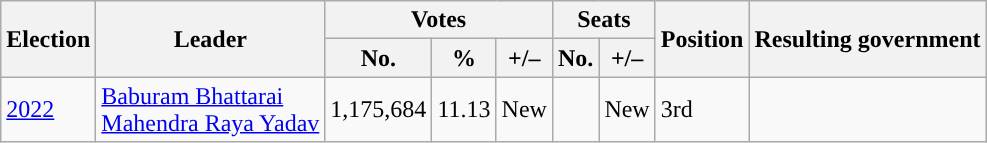<table class="wikitable">
<tr>
<th rowspan="2" style="background-color:">Election</th>
<th rowspan="2" style="background-color:">Leader</th>
<th colspan="3" style="background-color:">Votes</th>
<th colspan="2" style="background-color:">Seats</th>
<th rowspan="2" style="background-color:">Position</th>
<th rowspan="2" style="background-color:">Resulting government</th>
</tr>
<tr>
<th style="background-color:">No.</th>
<th style="background-color:">%</th>
<th style="background-color:">+/–</th>
<th style="background-color:">No.</th>
<th style="background-color:">+/–</th>
</tr>
<tr>
<td><a href='#'>2022</a></td>
<td><a href='#'>Baburam Bhattarai</a><br><a href='#'>Mahendra Raya Yadav</a></td>
<td>1,175,684</td>
<td>11.13</td>
<td>New</td>
<td></td>
<td>New</td>
<td>3rd</td>
<td></td>
</tr>
</table>
